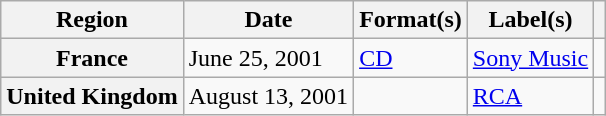<table class="wikitable plainrowheaders">
<tr>
<th scope="col">Region</th>
<th scope="col">Date</th>
<th scope="col">Format(s)</th>
<th scope="col">Label(s)</th>
<th scope="col"></th>
</tr>
<tr>
<th scope="row">France</th>
<td>June 25, 2001</td>
<td><a href='#'>CD</a></td>
<td><a href='#'>Sony Music</a></td>
<td></td>
</tr>
<tr>
<th scope="row">United Kingdom</th>
<td>August 13, 2001</td>
<td></td>
<td><a href='#'>RCA</a></td>
<td></td>
</tr>
</table>
